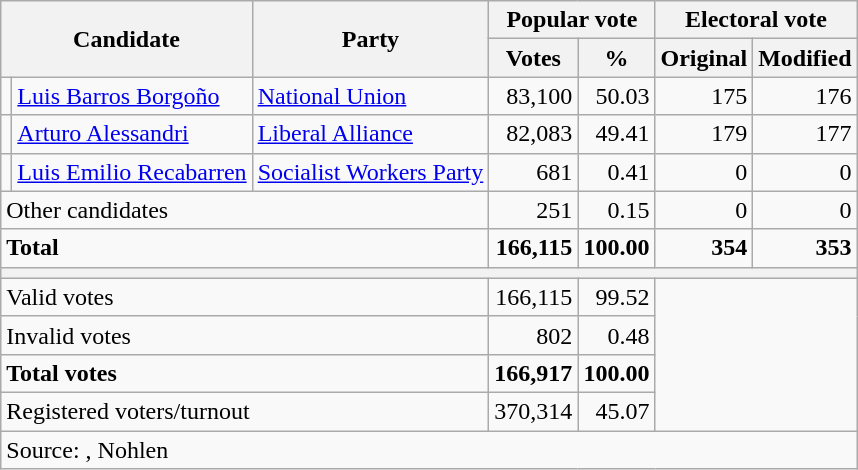<table class="wikitable sortable" style=text-align:right>
<tr>
<th colspan=2 rowspan=2>Candidate</th>
<th rowspan=2>Party</th>
<th colspan=2>Popular vote</th>
<th colspan=2>Electoral vote</th>
</tr>
<tr>
<th>Votes</th>
<th>%</th>
<th>Original</th>
<th>Modified</th>
</tr>
<tr>
<td bgcolor=></td>
<td align=left><a href='#'>Luis Barros Borgoño</a></td>
<td align=left><a href='#'>National Union</a></td>
<td>83,100</td>
<td>50.03</td>
<td>175</td>
<td>176</td>
</tr>
<tr>
<td bgcolor=></td>
<td align=left><a href='#'>Arturo Alessandri</a></td>
<td align=left><a href='#'>Liberal Alliance</a></td>
<td>82,083</td>
<td>49.41</td>
<td>179</td>
<td>177</td>
</tr>
<tr>
<td bgcolor=></td>
<td align=left><a href='#'>Luis Emilio Recabarren</a></td>
<td align=left><a href='#'>Socialist Workers Party</a></td>
<td>681</td>
<td>0.41</td>
<td>0</td>
<td>0</td>
</tr>
<tr>
<td align=left colspan=3>Other candidates</td>
<td>251</td>
<td>0.15</td>
<td>0</td>
<td>0</td>
</tr>
<tr class=sortbottom style=font-weight:bold>
<td align=left colspan=3>Total</td>
<td>166,115</td>
<td>100.00</td>
<td>354</td>
<td>353</td>
</tr>
<tr class=sortbottom>
<th colspan=7></th>
</tr>
<tr class=sortbottom>
<td align=left colspan=3>Valid votes</td>
<td>166,115</td>
<td>99.52</td>
<td colspan=2 rowspan=4></td>
</tr>
<tr class=sortbottom>
<td align=left colspan=3>Invalid votes</td>
<td>802</td>
<td>0.48</td>
</tr>
<tr class=sortbottom style=font-weight:bold>
<td align=left colspan=3>Total votes</td>
<td>166,917</td>
<td>100.00</td>
</tr>
<tr class=sortbottom>
<td align=left colspan=3>Registered voters/turnout</td>
<td>370,314</td>
<td>45.07</td>
</tr>
<tr class=sortbottom>
<td align=left colspan=7>Source: , Nohlen</td>
</tr>
</table>
